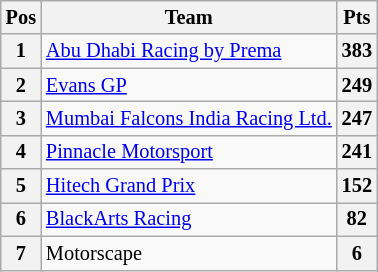<table class="wikitable" style="font-size: 85%; text-align: center;">
<tr valign=top>
<th valign=middle>Pos</th>
<th valign=middle>Team</th>
<th>Pts</th>
</tr>
<tr>
<th>1</th>
<td align=left> <a href='#'>Abu Dhabi Racing by Prema</a></td>
<th>383</th>
</tr>
<tr>
<th>2</th>
<td align="left"> <a href='#'>Evans GP</a></td>
<th>249</th>
</tr>
<tr>
<th>3</th>
<td align="left" nowrap> <a href='#'>Mumbai Falcons India Racing Ltd.</a></td>
<th>247</th>
</tr>
<tr>
<th>4</th>
<td align="left"> <a href='#'>Pinnacle Motorsport</a></td>
<th>241</th>
</tr>
<tr>
<th>5</th>
<td align="left"> <a href='#'>Hitech Grand Prix</a></td>
<th>152</th>
</tr>
<tr>
<th>6</th>
<td align=left> <a href='#'>BlackArts Racing</a></td>
<th>82</th>
</tr>
<tr>
<th>7</th>
<td align=left> Motorscape</td>
<th>6</th>
</tr>
</table>
